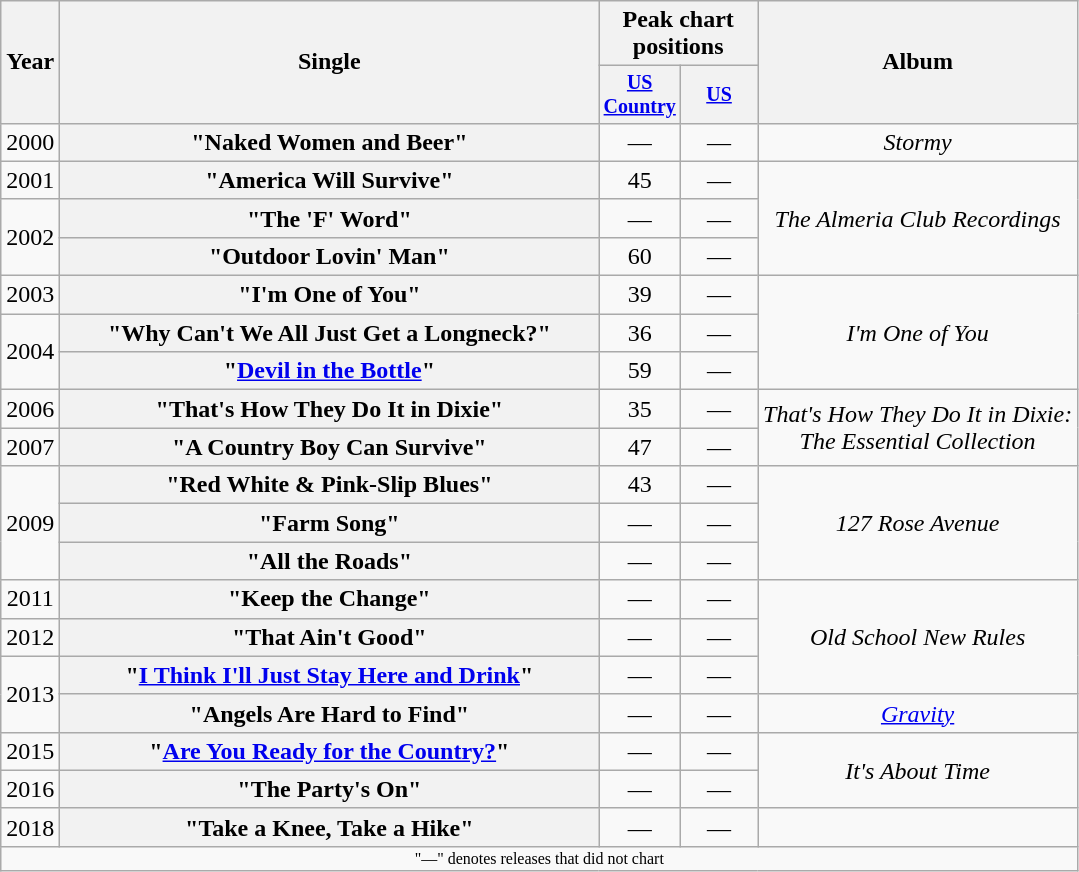<table class="wikitable plainrowheaders" style="text-align:center;">
<tr>
<th rowspan="2">Year</th>
<th rowspan="2" style="width:22em;">Single</th>
<th colspan="2">Peak chart positions</th>
<th rowspan="2">Album</th>
</tr>
<tr style="font-size:smaller;">
<th style="width:45px;"><a href='#'>US Country</a><br></th>
<th style="width:45px;"><a href='#'>US</a></th>
</tr>
<tr>
<td>2000</td>
<th scope="row">"Naked Women and Beer" </th>
<td>—</td>
<td>—</td>
<td><em>Stormy</em></td>
</tr>
<tr>
<td>2001</td>
<th scope="row">"America Will Survive"</th>
<td>45</td>
<td>—</td>
<td rowspan="3"><em>The Almeria Club Recordings</em></td>
</tr>
<tr>
<td rowspan="2">2002</td>
<th scope="row">"The 'F' Word"</th>
<td>—</td>
<td>—</td>
</tr>
<tr>
<th scope="row">"Outdoor Lovin' Man"</th>
<td>60</td>
<td>—</td>
</tr>
<tr>
<td>2003</td>
<th scope="row">"I'm One of You"</th>
<td>39</td>
<td>—</td>
<td rowspan="3"><em>I'm One of You</em></td>
</tr>
<tr>
<td rowspan="2">2004</td>
<th scope="row">"Why Can't We All Just Get a Longneck?"</th>
<td>36</td>
<td>—</td>
</tr>
<tr>
<th scope="row">"<a href='#'>Devil in the Bottle</a>"</th>
<td>59</td>
<td>—</td>
</tr>
<tr>
<td>2006</td>
<th scope="row">"That's How They Do It in Dixie"<br></th>
<td>35</td>
<td>—</td>
<td rowspan="2"><em>That's How They Do It in Dixie:<br>The Essential Collection</em></td>
</tr>
<tr>
<td>2007</td>
<th scope="row">"A Country Boy Can Survive" </th>
<td>47</td>
<td>—</td>
</tr>
<tr>
<td rowspan="3">2009</td>
<th scope="row">"Red White & Pink-Slip Blues"</th>
<td>43</td>
<td>—</td>
<td rowspan="3"><em>127 Rose Avenue</em></td>
</tr>
<tr>
<th scope="row">"Farm Song"</th>
<td>—</td>
<td>—</td>
</tr>
<tr>
<th scope="row">"All the Roads"</th>
<td>—</td>
<td>—</td>
</tr>
<tr>
<td>2011</td>
<th scope="row">"Keep the Change"</th>
<td>—</td>
<td>—</td>
<td rowspan="3"><em>Old School New Rules</em></td>
</tr>
<tr>
<td>2012</td>
<th scope="row">"That Ain't Good"</th>
<td>—</td>
<td>—</td>
</tr>
<tr>
<td rowspan="2">2013</td>
<th scope="row">"<a href='#'>I Think I'll Just Stay Here and Drink</a>" </th>
<td>—</td>
<td>—</td>
</tr>
<tr>
<th scope="row">"Angels Are Hard to Find"</th>
<td>—</td>
<td>—</td>
<td><em><a href='#'>Gravity</a></em> </td>
</tr>
<tr>
<td>2015</td>
<th scope="row">"<a href='#'>Are You Ready for the Country?</a>" </th>
<td>—</td>
<td>—</td>
<td rowspan="2"><em>It's About Time</em></td>
</tr>
<tr>
<td>2016</td>
<th scope="row">"The Party's On"</th>
<td>—</td>
<td>—</td>
</tr>
<tr>
<td>2018</td>
<th scope="row">"Take a Knee, Take a Hike"</th>
<td>—</td>
<td>—</td>
<td></td>
</tr>
<tr>
<td colspan="5" style="font-size:8pt">"—" denotes releases that did not chart</td>
</tr>
</table>
